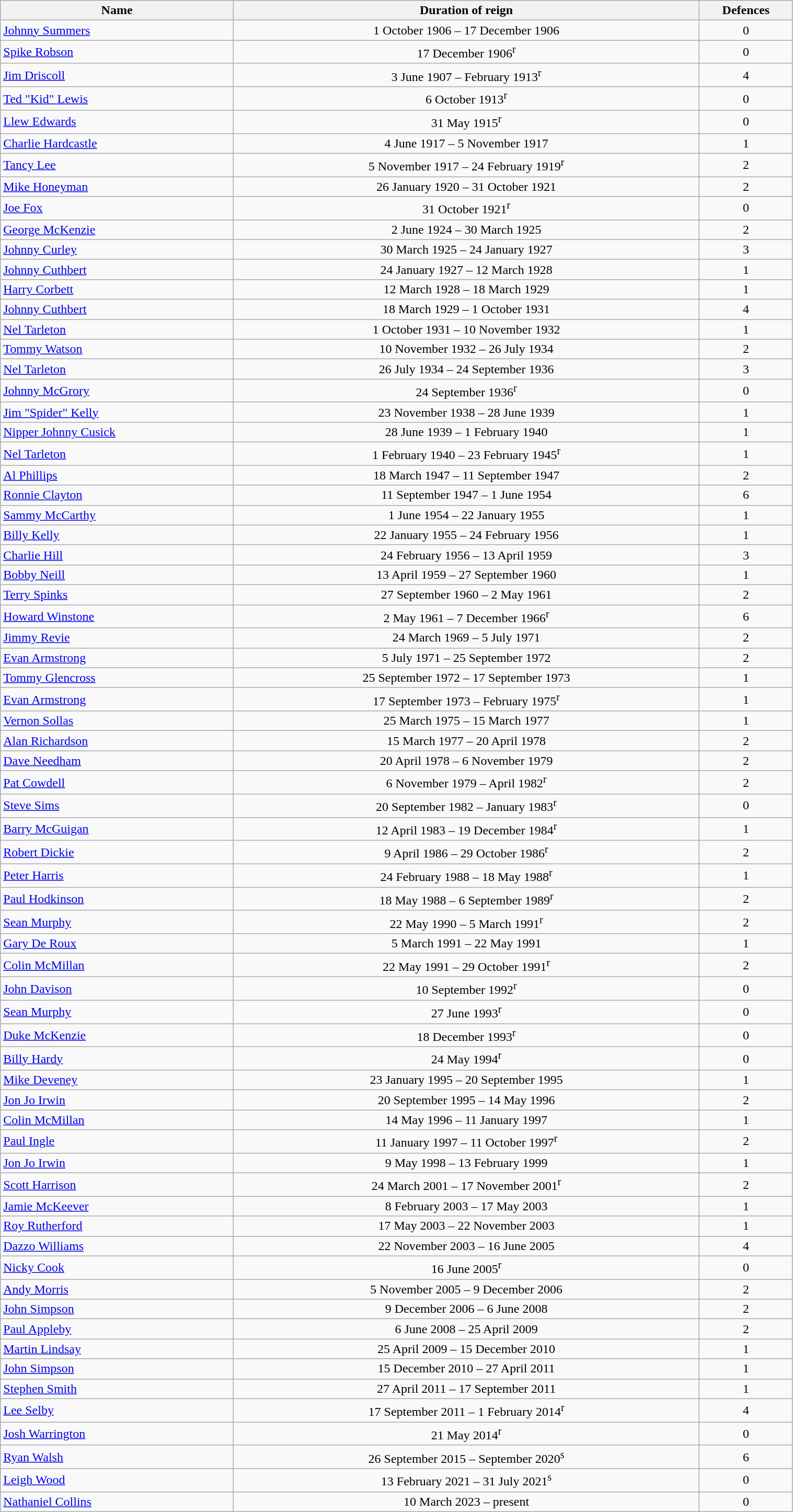<table class="wikitable" width=80%>
<tr>
<th width=25%>Name</th>
<th width=50%>Duration of reign</th>
<th width=10%>Defences</th>
</tr>
<tr align=center>
<td align=left><a href='#'>Johnny Summers</a></td>
<td>1 October 1906 – 17 December 1906</td>
<td>0</td>
</tr>
<tr align=center>
<td align=left><a href='#'>Spike Robson</a></td>
<td>17 December 1906<sup>r</sup></td>
<td>0</td>
</tr>
<tr align=center>
<td align=left><a href='#'>Jim Driscoll</a></td>
<td>3 June 1907 – February 1913<sup>r</sup></td>
<td>4</td>
</tr>
<tr align=center>
<td align=left><a href='#'>Ted "Kid" Lewis</a></td>
<td>6 October 1913<sup>r</sup></td>
<td>0</td>
</tr>
<tr align=center>
<td align=left><a href='#'>Llew Edwards</a></td>
<td>31 May 1915<sup>r</sup></td>
<td>0</td>
</tr>
<tr align=center>
<td align=left><a href='#'>Charlie Hardcastle</a></td>
<td>4 June 1917 – 5 November 1917</td>
<td>1</td>
</tr>
<tr align=center>
<td align=left><a href='#'>Tancy Lee</a></td>
<td>5 November 1917 – 24 February 1919<sup>r</sup></td>
<td>2</td>
</tr>
<tr align=center>
<td align=left><a href='#'>Mike Honeyman</a></td>
<td>26 January 1920 – 31 October 1921</td>
<td>2</td>
</tr>
<tr align=center>
<td align=left><a href='#'>Joe Fox</a></td>
<td>31 October 1921<sup>r</sup></td>
<td>0</td>
</tr>
<tr align=center>
<td align=left><a href='#'>George McKenzie</a></td>
<td>2 June 1924 – 30 March 1925</td>
<td>2</td>
</tr>
<tr align=center>
<td align=left><a href='#'>Johnny Curley</a></td>
<td>30 March 1925 – 24 January 1927</td>
<td>3</td>
</tr>
<tr align=center>
<td align=left><a href='#'>Johnny Cuthbert</a></td>
<td>24 January 1927 – 12 March 1928</td>
<td>1</td>
</tr>
<tr align=center>
<td align=left><a href='#'>Harry Corbett</a></td>
<td>12 March 1928 – 18 March 1929</td>
<td>1</td>
</tr>
<tr align=center>
<td align=left><a href='#'>Johnny Cuthbert</a></td>
<td>18 March 1929 – 1 October 1931</td>
<td>4</td>
</tr>
<tr align=center>
<td align=left><a href='#'>Nel Tarleton</a></td>
<td>1 October 1931 – 10 November 1932</td>
<td>1</td>
</tr>
<tr align=center>
<td align=left><a href='#'>Tommy Watson</a></td>
<td>10 November 1932 – 26 July 1934</td>
<td>2</td>
</tr>
<tr align=center>
<td align=left><a href='#'>Nel Tarleton</a></td>
<td>26 July 1934 – 24 September 1936</td>
<td>3</td>
</tr>
<tr align=center>
<td align=left><a href='#'>Johnny McGrory</a></td>
<td>24 September 1936<sup>r</sup></td>
<td>0</td>
</tr>
<tr align=center>
<td align=left><a href='#'>Jim "Spider" Kelly</a></td>
<td>23 November 1938 – 28 June 1939</td>
<td>1</td>
</tr>
<tr align=center>
<td align=left><a href='#'>Nipper Johnny Cusick</a></td>
<td>28 June 1939 – 1 February 1940</td>
<td>1</td>
</tr>
<tr align=center>
<td align=left><a href='#'>Nel Tarleton</a></td>
<td>1 February 1940 – 23 February 1945<sup>r</sup></td>
<td>1</td>
</tr>
<tr align=center>
<td align=left><a href='#'>Al Phillips</a></td>
<td>18 March 1947 – 11 September 1947</td>
<td>2</td>
</tr>
<tr align=center>
<td align=left><a href='#'>Ronnie Clayton</a></td>
<td>11 September 1947 – 1 June 1954</td>
<td>6</td>
</tr>
<tr align=center>
<td align=left><a href='#'>Sammy McCarthy</a></td>
<td>1 June 1954 – 22 January 1955</td>
<td>1</td>
</tr>
<tr align=center>
<td align=left><a href='#'>Billy Kelly</a></td>
<td>22 January 1955 – 24 February 1956</td>
<td>1</td>
</tr>
<tr align=center>
<td align=left><a href='#'>Charlie Hill</a></td>
<td>24 February 1956 – 13 April 1959</td>
<td>3</td>
</tr>
<tr align=center>
<td align=left><a href='#'>Bobby Neill</a></td>
<td>13 April 1959 – 27 September 1960</td>
<td>1</td>
</tr>
<tr align=center>
<td align=left><a href='#'>Terry Spinks</a></td>
<td>27 September 1960 – 2 May 1961</td>
<td>2</td>
</tr>
<tr align=center>
<td align=left><a href='#'>Howard Winstone</a></td>
<td>2 May 1961 – 7 December 1966<sup>r</sup></td>
<td>6</td>
</tr>
<tr align=center>
<td align=left><a href='#'>Jimmy Revie</a></td>
<td>24 March 1969 – 5 July 1971</td>
<td>2</td>
</tr>
<tr align=center>
<td align=left><a href='#'>Evan Armstrong</a></td>
<td>5 July 1971 – 25 September 1972</td>
<td>2</td>
</tr>
<tr align=center>
<td align=left><a href='#'>Tommy Glencross</a></td>
<td>25 September 1972 – 17 September 1973</td>
<td>1</td>
</tr>
<tr align=center>
<td align=left><a href='#'>Evan Armstrong</a></td>
<td>17 September 1973 – February 1975<sup>r</sup></td>
<td>1</td>
</tr>
<tr align=center>
<td align=left><a href='#'>Vernon Sollas</a></td>
<td>25 March 1975 – 15 March 1977</td>
<td>1</td>
</tr>
<tr align=center>
<td align=left><a href='#'>Alan Richardson</a></td>
<td>15 March 1977 – 20 April 1978</td>
<td>2</td>
</tr>
<tr align=center>
<td align=left><a href='#'>Dave Needham</a></td>
<td>20 April 1978 – 6 November 1979</td>
<td>2</td>
</tr>
<tr align=center>
<td align=left><a href='#'>Pat Cowdell</a></td>
<td>6 November 1979 – April 1982<sup>r</sup></td>
<td>2</td>
</tr>
<tr align=center>
<td align=left><a href='#'>Steve Sims</a></td>
<td>20 September 1982 – January 1983<sup>r</sup></td>
<td>0</td>
</tr>
<tr align=center>
<td align=left><a href='#'>Barry McGuigan</a></td>
<td>12 April 1983 – 19 December 1984<sup>r</sup></td>
<td>1</td>
</tr>
<tr align=center>
<td align=left><a href='#'>Robert Dickie</a></td>
<td>9 April 1986 – 29 October 1986<sup>r</sup></td>
<td>2</td>
</tr>
<tr align=center>
<td align=left><a href='#'>Peter Harris</a></td>
<td>24 February 1988 – 18 May 1988<sup>r</sup></td>
<td>1</td>
</tr>
<tr align=center>
<td align=left><a href='#'>Paul Hodkinson</a></td>
<td>18 May 1988 – 6 September 1989<sup>r</sup></td>
<td>2</td>
</tr>
<tr align=center>
<td align=left><a href='#'>Sean Murphy</a></td>
<td>22 May 1990 – 5 March 1991<sup>r</sup></td>
<td>2</td>
</tr>
<tr align=center>
<td align=left><a href='#'>Gary De Roux</a></td>
<td>5 March 1991 – 22 May 1991</td>
<td>1</td>
</tr>
<tr align=center>
<td align=left><a href='#'>Colin McMillan</a></td>
<td>22 May 1991 – 29 October 1991<sup>r</sup></td>
<td>2</td>
</tr>
<tr align=center>
<td align=left><a href='#'>John Davison</a></td>
<td>10 September 1992<sup>r</sup></td>
<td>0</td>
</tr>
<tr align=center>
<td align=left><a href='#'>Sean Murphy</a></td>
<td>27 June 1993<sup>r</sup></td>
<td>0</td>
</tr>
<tr align=center>
<td align=left><a href='#'>Duke McKenzie</a></td>
<td>18 December 1993<sup>r</sup></td>
<td>0</td>
</tr>
<tr align=center>
<td align=left><a href='#'>Billy Hardy</a></td>
<td>24 May 1994<sup>r</sup></td>
<td>0</td>
</tr>
<tr align=center>
<td align=left><a href='#'>Mike Deveney</a></td>
<td>23 January 1995 – 20 September 1995</td>
<td>1</td>
</tr>
<tr align=center>
<td align=left><a href='#'>Jon Jo Irwin</a></td>
<td>20 September 1995 – 14 May 1996</td>
<td>2</td>
</tr>
<tr align=center>
<td align=left><a href='#'>Colin McMillan</a></td>
<td>14 May 1996 – 11 January 1997</td>
<td>1</td>
</tr>
<tr align=center>
<td align=left><a href='#'>Paul Ingle</a></td>
<td>11 January 1997 – 11 October 1997<sup>r</sup></td>
<td>2</td>
</tr>
<tr align=center>
<td align=left><a href='#'>Jon Jo Irwin</a></td>
<td>9 May 1998 – 13 February 1999</td>
<td>1</td>
</tr>
<tr align=center>
<td align=left><a href='#'>Scott Harrison</a></td>
<td>24 March 2001 – 17 November 2001<sup>r</sup></td>
<td>2</td>
</tr>
<tr align=center>
<td align=left><a href='#'>Jamie McKeever</a></td>
<td>8 February 2003 – 17 May 2003</td>
<td>1</td>
</tr>
<tr align=center>
<td align=left><a href='#'>Roy Rutherford</a></td>
<td>17 May 2003 – 22 November 2003</td>
<td>1</td>
</tr>
<tr align=center>
<td align=left><a href='#'>Dazzo Williams</a></td>
<td>22 November 2003 – 16 June 2005</td>
<td>4</td>
</tr>
<tr align=center>
<td align=left><a href='#'>Nicky Cook</a></td>
<td>16 June 2005<sup>r</sup></td>
<td>0</td>
</tr>
<tr align=center>
<td align=left><a href='#'>Andy Morris</a></td>
<td>5 November 2005 – 9 December 2006</td>
<td>2</td>
</tr>
<tr align=center>
<td align=left><a href='#'>John Simpson</a></td>
<td>9 December 2006 – 6 June 2008</td>
<td>2</td>
</tr>
<tr align=center>
<td align=left><a href='#'>Paul Appleby</a></td>
<td>6 June 2008 – 25 April 2009</td>
<td>2</td>
</tr>
<tr align=center>
<td align=left><a href='#'>Martin Lindsay</a></td>
<td>25 April 2009 – 15 December 2010</td>
<td>1</td>
</tr>
<tr align=center>
<td align=left><a href='#'>John Simpson</a></td>
<td>15 December 2010 – 27 April 2011</td>
<td>1</td>
</tr>
<tr align=center>
<td align=left><a href='#'>Stephen Smith</a></td>
<td>27 April 2011 – 17 September 2011</td>
<td>1</td>
</tr>
<tr align=center>
<td align=left><a href='#'>Lee Selby</a></td>
<td>17 September 2011 – 1 February 2014<sup>r</sup></td>
<td>4</td>
</tr>
<tr align=center>
<td align=left><a href='#'>Josh Warrington</a></td>
<td>21 May 2014<sup>r</sup></td>
<td>0</td>
</tr>
<tr align=center>
<td align=left><a href='#'>Ryan Walsh</a></td>
<td>26 September 2015 – September 2020<sup>s</sup></td>
<td>6</td>
</tr>
<tr align=center>
<td align=left><a href='#'>Leigh Wood</a></td>
<td>13 February 2021 – 31 July 2021<sup>s</sup></td>
<td>0</td>
</tr>
<tr align=center>
<td align=left><a href='#'>Nathaniel Collins</a></td>
<td>10 March 2023 – present</td>
<td>0</td>
</tr>
</table>
